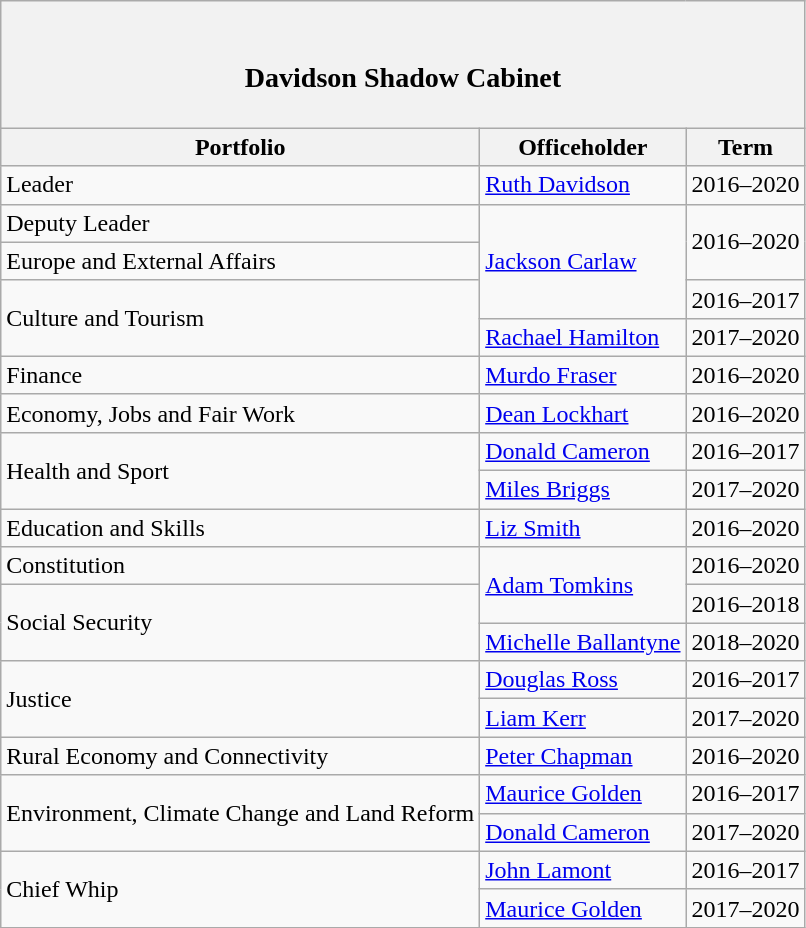<table class="wikitable">
<tr>
<th colspan="3"><br><h3>Davidson Shadow Cabinet</h3></th>
</tr>
<tr>
<th>Portfolio</th>
<th>Officeholder</th>
<th>Term</th>
</tr>
<tr>
<td>Leader</td>
<td><a href='#'>Ruth Davidson</a></td>
<td>2016–2020</td>
</tr>
<tr>
<td>Deputy Leader</td>
<td rowspan="3"><a href='#'>Jackson Carlaw</a></td>
<td rowspan="2">2016–2020</td>
</tr>
<tr>
<td>Europe and External Affairs</td>
</tr>
<tr>
<td rowspan="2">Culture and Tourism</td>
<td>2016–2017</td>
</tr>
<tr>
<td><a href='#'>Rachael Hamilton</a></td>
<td>2017–2020</td>
</tr>
<tr>
<td>Finance</td>
<td><a href='#'>Murdo Fraser</a></td>
<td>2016–2020</td>
</tr>
<tr>
<td>Economy, Jobs and Fair Work</td>
<td><a href='#'>Dean Lockhart</a></td>
<td>2016–2020</td>
</tr>
<tr>
<td rowspan="2">Health and Sport</td>
<td><a href='#'>Donald Cameron</a></td>
<td>2016–2017</td>
</tr>
<tr>
<td><a href='#'>Miles Briggs</a></td>
<td>2017–2020</td>
</tr>
<tr>
<td>Education and Skills</td>
<td><a href='#'>Liz Smith</a></td>
<td>2016–2020</td>
</tr>
<tr>
<td>Constitution</td>
<td rowspan="2"><a href='#'>Adam Tomkins</a></td>
<td>2016–2020</td>
</tr>
<tr>
<td rowspan="2">Social Security</td>
<td>2016–2018</td>
</tr>
<tr>
<td><a href='#'>Michelle Ballantyne</a></td>
<td>2018–2020</td>
</tr>
<tr>
<td rowspan="2">Justice</td>
<td><a href='#'>Douglas Ross</a></td>
<td>2016–2017</td>
</tr>
<tr>
<td><a href='#'>Liam Kerr</a></td>
<td>2017–2020</td>
</tr>
<tr>
<td>Rural Economy and Connectivity</td>
<td><a href='#'>Peter Chapman</a></td>
<td>2016–2020</td>
</tr>
<tr>
<td rowspan="2">Environment, Climate Change and Land Reform</td>
<td><a href='#'>Maurice Golden</a></td>
<td>2016–2017</td>
</tr>
<tr>
<td><a href='#'>Donald Cameron</a></td>
<td>2017–2020</td>
</tr>
<tr>
<td rowspan="2">Chief Whip</td>
<td><a href='#'>John Lamont</a></td>
<td>2016–2017</td>
</tr>
<tr>
<td><a href='#'>Maurice Golden</a></td>
<td>2017–2020</td>
</tr>
</table>
